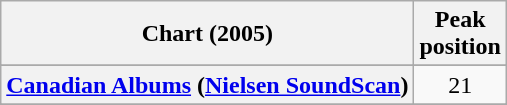<table class="wikitable sortable plainrowheaders" style="text-align:center">
<tr>
<th scope="col">Chart (2005)</th>
<th scope="col">Peak<br>position</th>
</tr>
<tr>
</tr>
<tr>
<th scope="row"><a href='#'>Canadian Albums</a> (<a href='#'>Nielsen SoundScan</a>)</th>
<td>21</td>
</tr>
<tr>
</tr>
<tr>
</tr>
<tr>
</tr>
<tr>
</tr>
<tr>
</tr>
<tr>
</tr>
<tr>
</tr>
<tr>
</tr>
<tr>
</tr>
</table>
